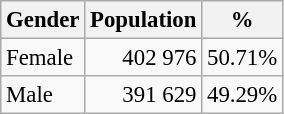<table class="wikitable" style="font-size: 95%; text-align: right">
<tr>
<th>Gender</th>
<th>Population</th>
<th>%</th>
</tr>
<tr>
<td align=left>Female</td>
<td>402 976</td>
<td>50.71%</td>
</tr>
<tr>
<td align=left>Male</td>
<td>391 629</td>
<td>49.29%</td>
</tr>
</table>
